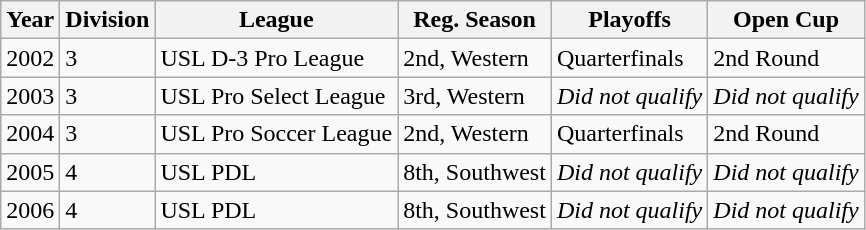<table class="wikitable">
<tr>
<th>Year</th>
<th>Division</th>
<th>League</th>
<th>Reg. Season</th>
<th>Playoffs</th>
<th>Open Cup</th>
</tr>
<tr>
<td>2002</td>
<td>3</td>
<td>USL D-3 Pro League</td>
<td>2nd, Western</td>
<td>Quarterfinals</td>
<td>2nd Round</td>
</tr>
<tr>
<td>2003</td>
<td>3</td>
<td>USL Pro Select League</td>
<td>3rd, Western</td>
<td><em>Did not qualify</em></td>
<td><em>Did not qualify</em></td>
</tr>
<tr>
<td>2004</td>
<td>3</td>
<td>USL Pro Soccer League</td>
<td>2nd, Western</td>
<td>Quarterfinals</td>
<td>2nd Round</td>
</tr>
<tr>
<td>2005</td>
<td>4</td>
<td>USL PDL</td>
<td>8th, Southwest</td>
<td><em>Did not qualify</em></td>
<td><em>Did not qualify</em></td>
</tr>
<tr>
<td>2006</td>
<td>4</td>
<td>USL PDL</td>
<td>8th, Southwest</td>
<td><em>Did not qualify</em></td>
<td><em>Did not qualify</em></td>
</tr>
</table>
